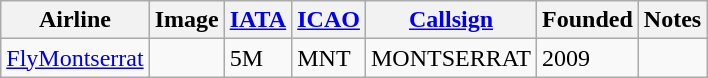<table class="wikitable sortable">
<tr>
<th>Airline</th>
<th>Image</th>
<th><a href='#'>IATA</a></th>
<th><a href='#'>ICAO</a></th>
<th><a href='#'>Callsign</a></th>
<th>Founded</th>
<th>Notes</th>
</tr>
<tr>
<td><a href='#'>FlyMontserrat</a></td>
<td></td>
<td>5M</td>
<td>MNT</td>
<td>MONTSERRAT</td>
<td>2009</td>
<td></td>
</tr>
</table>
